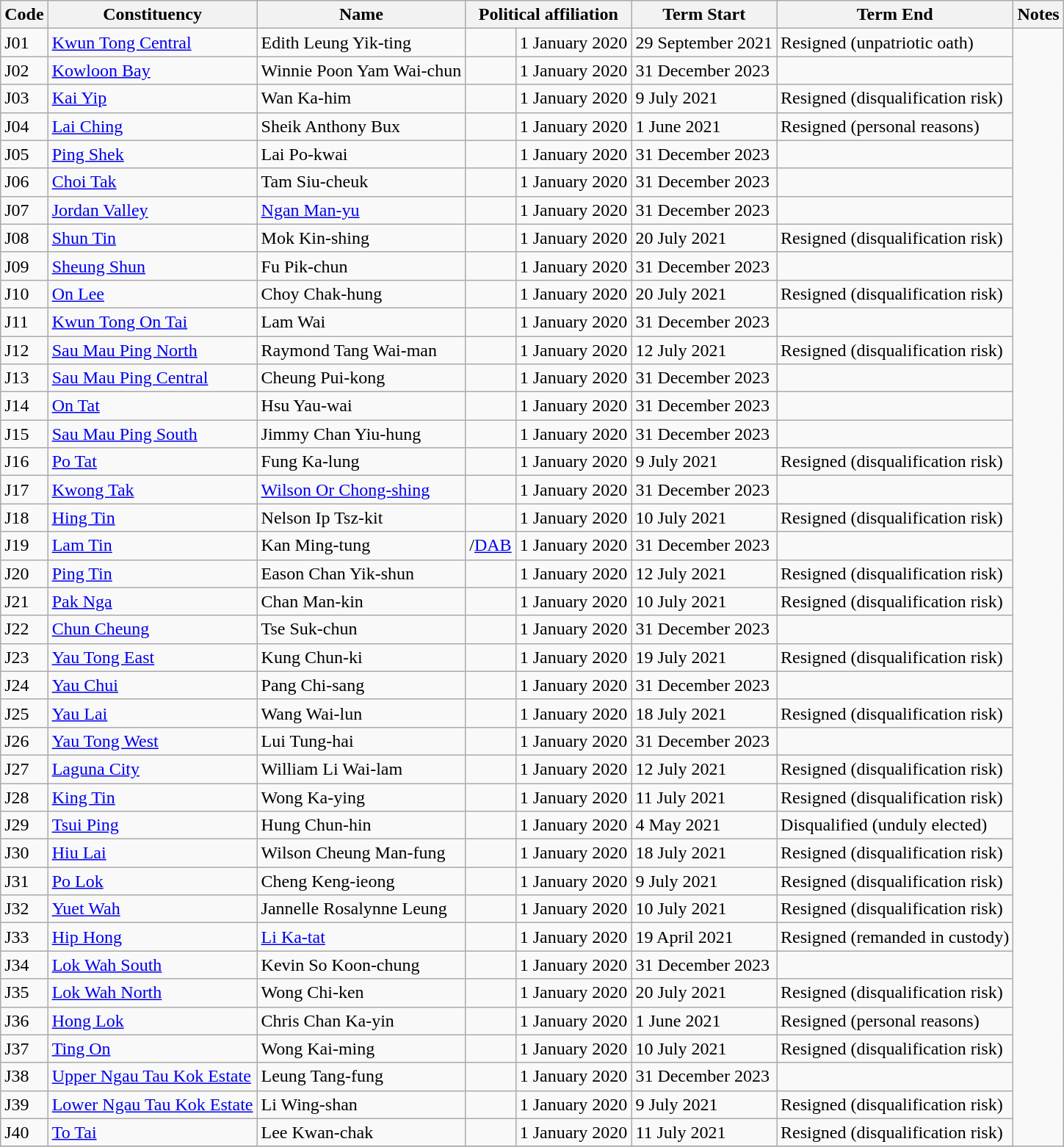<table class="wikitable sortable" border=1>
<tr>
<th>Code</th>
<th>Constituency</th>
<th>Name</th>
<th colspan=2>Political affiliation</th>
<th>Term Start</th>
<th>Term End</th>
<th>Notes</th>
</tr>
<tr>
<td>J01</td>
<td><a href='#'>Kwun Tong Central</a></td>
<td>Edith Leung Yik-ting</td>
<td></td>
<td>1 January 2020</td>
<td>29 September 2021</td>
<td>Resigned (unpatriotic oath)</td>
</tr>
<tr>
<td>J02</td>
<td><a href='#'>Kowloon Bay</a></td>
<td>Winnie Poon Yam Wai-chun</td>
<td></td>
<td>1 January 2020</td>
<td>31 December 2023</td>
<td></td>
</tr>
<tr>
<td>J03</td>
<td><a href='#'>Kai Yip</a></td>
<td>Wan Ka-him</td>
<td></td>
<td>1 January 2020</td>
<td>9 July 2021</td>
<td>Resigned (disqualification risk)</td>
</tr>
<tr>
<td>J04</td>
<td><a href='#'>Lai Ching</a></td>
<td>Sheik Anthony Bux</td>
<td></td>
<td>1 January 2020</td>
<td>1 June 2021</td>
<td>Resigned (personal reasons)</td>
</tr>
<tr>
<td>J05</td>
<td><a href='#'>Ping Shek</a></td>
<td>Lai Po-kwai</td>
<td></td>
<td>1 January 2020</td>
<td>31 December 2023</td>
<td></td>
</tr>
<tr>
<td>J06</td>
<td><a href='#'>Choi Tak</a></td>
<td>Tam Siu-cheuk</td>
<td></td>
<td>1 January 2020</td>
<td>31 December 2023</td>
<td></td>
</tr>
<tr>
<td>J07</td>
<td><a href='#'>Jordan Valley</a></td>
<td><a href='#'>Ngan Man-yu</a></td>
<td></td>
<td>1 January 2020</td>
<td>31 December 2023</td>
<td></td>
</tr>
<tr>
<td>J08</td>
<td><a href='#'>Shun Tin</a></td>
<td>Mok Kin-shing</td>
<td></td>
<td>1 January 2020</td>
<td>20 July 2021</td>
<td>Resigned (disqualification risk)</td>
</tr>
<tr>
<td>J09</td>
<td><a href='#'>Sheung Shun</a></td>
<td>Fu Pik-chun</td>
<td></td>
<td>1 January 2020</td>
<td>31 December 2023</td>
<td></td>
</tr>
<tr>
<td>J10</td>
<td><a href='#'>On Lee</a></td>
<td>Choy Chak-hung</td>
<td></td>
<td>1 January 2020</td>
<td>20 July 2021</td>
<td>Resigned (disqualification risk)</td>
</tr>
<tr>
<td>J11</td>
<td><a href='#'>Kwun Tong On Tai</a></td>
<td>Lam Wai</td>
<td></td>
<td>1 January 2020</td>
<td>31 December 2023</td>
<td></td>
</tr>
<tr>
<td>J12</td>
<td><a href='#'>Sau Mau Ping North</a></td>
<td>Raymond Tang Wai-man</td>
<td></td>
<td>1 January 2020</td>
<td>12 July 2021</td>
<td>Resigned (disqualification risk)</td>
</tr>
<tr>
<td>J13</td>
<td><a href='#'>Sau Mau Ping Central</a></td>
<td>Cheung Pui-kong</td>
<td></td>
<td>1 January 2020</td>
<td>31 December 2023</td>
<td></td>
</tr>
<tr>
<td>J14</td>
<td><a href='#'>On Tat</a></td>
<td>Hsu Yau-wai</td>
<td></td>
<td>1 January 2020</td>
<td>31 December 2023</td>
<td></td>
</tr>
<tr>
<td>J15</td>
<td><a href='#'>Sau Mau Ping South</a></td>
<td>Jimmy Chan Yiu-hung</td>
<td></td>
<td>1 January 2020</td>
<td>31 December 2023</td>
<td></td>
</tr>
<tr>
<td>J16</td>
<td><a href='#'>Po Tat</a></td>
<td>Fung Ka-lung</td>
<td></td>
<td>1 January 2020</td>
<td>9 July 2021</td>
<td>Resigned (disqualification risk)</td>
</tr>
<tr>
<td>J17</td>
<td><a href='#'>Kwong Tak</a></td>
<td><a href='#'>Wilson Or Chong-shing</a></td>
<td></td>
<td>1 January 2020</td>
<td>31 December 2023</td>
<td></td>
</tr>
<tr>
<td>J18</td>
<td><a href='#'>Hing Tin</a></td>
<td>Nelson Ip Tsz-kit</td>
<td></td>
<td>1 January 2020</td>
<td>10 July 2021</td>
<td>Resigned (disqualification risk)</td>
</tr>
<tr>
<td>J19</td>
<td><a href='#'>Lam Tin</a></td>
<td>Kan Ming-tung</td>
<td>/<a href='#'>DAB</a></td>
<td>1 January 2020</td>
<td>31 December 2023</td>
<td></td>
</tr>
<tr>
<td>J20</td>
<td><a href='#'>Ping Tin</a></td>
<td>Eason Chan Yik-shun</td>
<td></td>
<td>1 January 2020</td>
<td>12 July 2021</td>
<td>Resigned (disqualification risk)</td>
</tr>
<tr>
<td>J21</td>
<td><a href='#'>Pak Nga</a></td>
<td>Chan Man-kin</td>
<td></td>
<td>1 January 2020</td>
<td>10 July 2021</td>
<td>Resigned (disqualification risk)</td>
</tr>
<tr>
<td>J22</td>
<td><a href='#'>Chun Cheung</a></td>
<td>Tse Suk-chun</td>
<td></td>
<td>1 January 2020</td>
<td>31 December 2023</td>
<td></td>
</tr>
<tr>
<td>J23</td>
<td><a href='#'>Yau Tong East</a></td>
<td>Kung Chun-ki</td>
<td></td>
<td>1 January 2020</td>
<td>19 July 2021</td>
<td>Resigned (disqualification risk)</td>
</tr>
<tr>
<td>J24</td>
<td><a href='#'>Yau Chui</a></td>
<td>Pang Chi-sang</td>
<td></td>
<td>1 January 2020</td>
<td>31 December 2023</td>
<td></td>
</tr>
<tr>
<td>J25</td>
<td><a href='#'>Yau Lai</a></td>
<td>Wang Wai-lun</td>
<td></td>
<td>1 January 2020</td>
<td>18 July 2021</td>
<td>Resigned (disqualification risk)</td>
</tr>
<tr>
<td>J26</td>
<td><a href='#'>Yau Tong West</a></td>
<td>Lui Tung-hai</td>
<td></td>
<td>1 January 2020</td>
<td>31 December 2023</td>
<td></td>
</tr>
<tr>
<td>J27</td>
<td><a href='#'>Laguna City</a></td>
<td>William Li Wai-lam</td>
<td></td>
<td>1 January 2020</td>
<td>12 July 2021</td>
<td>Resigned (disqualification risk)</td>
</tr>
<tr>
<td>J28</td>
<td><a href='#'>King Tin</a></td>
<td>Wong Ka-ying</td>
<td></td>
<td>1 January 2020</td>
<td>11 July 2021</td>
<td>Resigned (disqualification risk)</td>
</tr>
<tr>
<td>J29</td>
<td><a href='#'>Tsui Ping</a></td>
<td>Hung Chun-hin</td>
<td></td>
<td>1 January 2020</td>
<td>4 May 2021</td>
<td>Disqualified (unduly elected)</td>
</tr>
<tr>
<td>J30</td>
<td><a href='#'>Hiu Lai</a></td>
<td>Wilson Cheung Man-fung</td>
<td></td>
<td>1 January 2020</td>
<td>18 July 2021</td>
<td>Resigned (disqualification risk)</td>
</tr>
<tr>
<td>J31</td>
<td><a href='#'>Po Lok</a></td>
<td>Cheng Keng-ieong</td>
<td></td>
<td>1 January 2020</td>
<td>9 July 2021</td>
<td>Resigned (disqualification risk)</td>
</tr>
<tr>
<td>J32</td>
<td><a href='#'>Yuet Wah</a></td>
<td>Jannelle Rosalynne Leung</td>
<td></td>
<td>1 January 2020</td>
<td>10 July 2021</td>
<td>Resigned (disqualification risk)</td>
</tr>
<tr>
<td>J33</td>
<td><a href='#'>Hip Hong</a></td>
<td><a href='#'>Li Ka-tat</a></td>
<td></td>
<td>1 January 2020</td>
<td>19 April 2021</td>
<td>Resigned (remanded in custody)</td>
</tr>
<tr>
<td>J34</td>
<td><a href='#'>Lok Wah South</a></td>
<td>Kevin So Koon-chung</td>
<td></td>
<td>1 January 2020</td>
<td>31 December 2023</td>
<td></td>
</tr>
<tr>
<td>J35</td>
<td><a href='#'>Lok Wah North</a></td>
<td>Wong Chi-ken</td>
<td></td>
<td>1 January 2020</td>
<td>20 July 2021</td>
<td>Resigned (disqualification risk)</td>
</tr>
<tr>
<td>J36</td>
<td><a href='#'>Hong Lok</a></td>
<td>Chris Chan Ka-yin</td>
<td></td>
<td>1 January 2020</td>
<td>1 June 2021</td>
<td>Resigned (personal reasons)</td>
</tr>
<tr>
<td>J37</td>
<td><a href='#'>Ting On</a></td>
<td>Wong Kai-ming</td>
<td></td>
<td>1 January 2020</td>
<td>10 July 2021</td>
<td>Resigned (disqualification risk)</td>
</tr>
<tr>
<td>J38</td>
<td><a href='#'>Upper Ngau Tau Kok Estate</a></td>
<td>Leung Tang-fung</td>
<td></td>
<td>1 January 2020</td>
<td>31 December 2023</td>
<td></td>
</tr>
<tr>
<td>J39</td>
<td><a href='#'>Lower Ngau Tau Kok Estate</a></td>
<td>Li Wing-shan</td>
<td></td>
<td>1 January 2020</td>
<td>9 July 2021</td>
<td>Resigned (disqualification risk)</td>
</tr>
<tr>
<td>J40</td>
<td><a href='#'>To Tai</a></td>
<td>Lee Kwan-chak</td>
<td></td>
<td>1 January 2020</td>
<td>11 July 2021</td>
<td>Resigned (disqualification risk)</td>
</tr>
<tr>
</tr>
</table>
